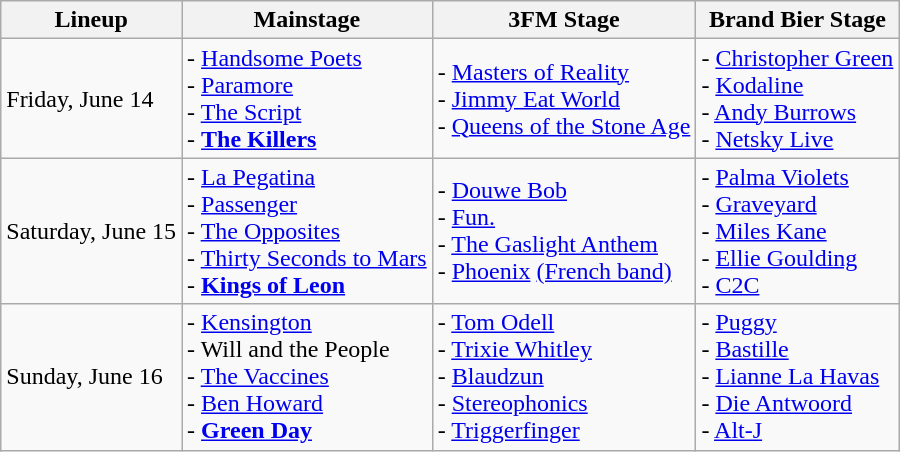<table class="wikitable">
<tr>
<th>Lineup</th>
<th>Mainstage</th>
<th>3FM Stage</th>
<th>Brand Bier Stage</th>
</tr>
<tr>
<td>Friday, June 14</td>
<td>- <a href='#'>Handsome Poets</a><br>- <a href='#'>Paramore</a><br>- <a href='#'>The Script</a><br>- <strong><a href='#'>The Killers</a></strong></td>
<td>- <a href='#'>Masters of Reality</a><br>- <a href='#'>Jimmy Eat World</a><br>- <a href='#'>Queens of the Stone Age</a></td>
<td>- <a href='#'>Christopher Green</a><br>- <a href='#'>Kodaline</a><br>- <a href='#'>Andy Burrows</a><br>- <a href='#'>Netsky Live</a></td>
</tr>
<tr>
<td>Saturday, June 15</td>
<td>- <a href='#'>La Pegatina</a><br>- <a href='#'>Passenger</a><br>- <a href='#'>The Opposites</a><br>- <a href='#'>Thirty Seconds to Mars</a><br>- <strong><a href='#'>Kings of Leon</a></strong></td>
<td>- <a href='#'>Douwe Bob</a><br>- <a href='#'>Fun.</a><br>- <a href='#'>The Gaslight Anthem</a><br>- <a href='#'>Phoenix</a> <a href='#'>(French band)</a></td>
<td>- <a href='#'>Palma Violets</a><br>- <a href='#'>Graveyard</a><br>- <a href='#'>Miles Kane</a><br>- <a href='#'>Ellie Goulding</a><br>- <a href='#'>C2C</a></td>
</tr>
<tr>
<td>Sunday, June 16</td>
<td>- <a href='#'>Kensington</a><br>- Will and the People<br>- <a href='#'>The Vaccines</a><br>- <a href='#'>Ben Howard</a><br>- <strong><a href='#'>Green Day</a></strong></td>
<td>- <a href='#'>Tom Odell</a><br>- <a href='#'>Trixie Whitley</a><br>- <a href='#'>Blaudzun</a><br>- <a href='#'>Stereophonics</a><br>- <a href='#'>Triggerfinger</a></td>
<td>- <a href='#'>Puggy</a><br>- <a href='#'>Bastille</a><br>- <a href='#'>Lianne La Havas</a><br>- <a href='#'>Die Antwoord</a><br>- <a href='#'>Alt-J</a></td>
</tr>
</table>
